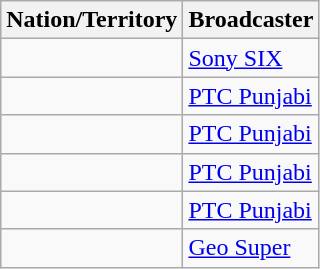<table class="wikitable">
<tr>
<th>Nation/Territory</th>
<th>Broadcaster</th>
</tr>
<tr>
<td><strong></strong></td>
<td><a href='#'>Sony SIX</a></td>
</tr>
<tr>
<td><strong></strong></td>
<td><a href='#'>PTC Punjabi</a></td>
</tr>
<tr>
<td><strong></strong></td>
<td><a href='#'>PTC Punjabi</a></td>
</tr>
<tr>
<td><strong></strong></td>
<td><a href='#'>PTC Punjabi</a></td>
</tr>
<tr>
<td><strong></strong></td>
<td><a href='#'>PTC Punjabi</a></td>
</tr>
<tr>
<td><strong></strong></td>
<td><a href='#'>Geo Super</a></td>
</tr>
</table>
